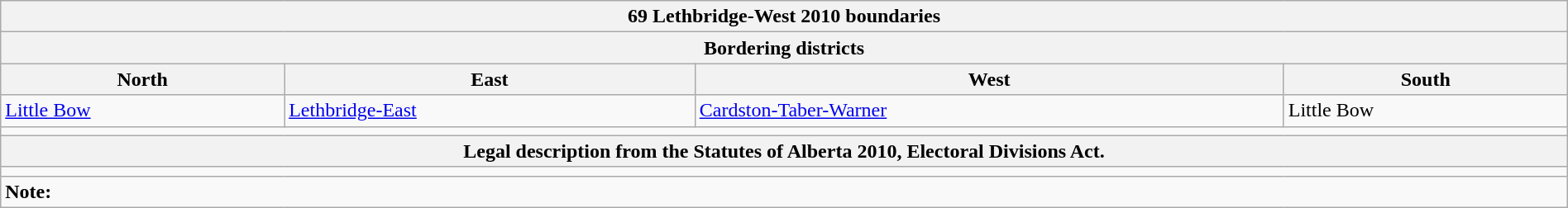<table class="wikitable collapsible collapsed" style="width:100%;">
<tr>
<th colspan=4>69 Lethbridge-West 2010 boundaries</th>
</tr>
<tr>
<th colspan=4>Bordering districts</th>
</tr>
<tr>
<th>North</th>
<th>East</th>
<th>West</th>
<th>South</th>
</tr>
<tr>
<td><a href='#'>Little Bow</a></td>
<td><a href='#'>Lethbridge-East</a></td>
<td><a href='#'>Cardston-Taber-Warner</a></td>
<td>Little Bow</td>
</tr>
<tr>
<td colspan=4 align=center></td>
</tr>
<tr>
<th colspan=4>Legal description from the Statutes of Alberta 2010, Electoral Divisions Act.</th>
</tr>
<tr>
<td colspan=4></td>
</tr>
<tr>
<td colspan=4><strong>Note:</strong></td>
</tr>
</table>
